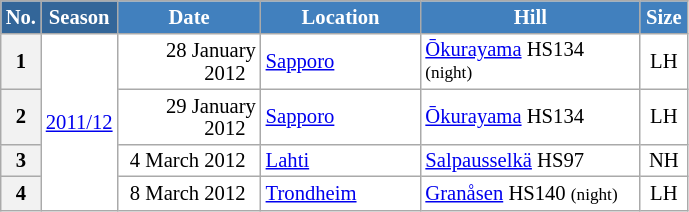<table class="wikitable sortable" style="font-size:86%; line-height:15px; text-align:left; border:grey solid 1px; border-collapse:collapse; background:#ffffff;">
<tr style="background:#efefef;">
<th style="background-color:#369; color:white; width:10px;">No.</th>
<th style="background-color:#369; color:white;  width:30px;">Season</th>
<th style="background-color:#4180be; color:white; width:89px;">Date</th>
<th style="background-color:#4180be; color:white; width:100px;">Location</th>
<th style="background-color:#4180be; color:white; width:140px;">Hill</th>
<th style="background-color:#4180be; color:white; width:25px;">Size</th>
</tr>
<tr>
<th scope=row style="text-align:center;">1</th>
<td align=center rowspan=4><a href='#'>2011/12</a></td>
<td align=right>28 January 2012  </td>
<td> <a href='#'>Sapporo</a></td>
<td><a href='#'>Ōkurayama</a> HS134 <small>(night)</small></td>
<td align=center>LH</td>
</tr>
<tr>
<th scope=row style="text-align:center;">2</th>
<td align=right>29 January 2012  </td>
<td> <a href='#'>Sapporo</a></td>
<td><a href='#'>Ōkurayama</a> HS134</td>
<td align=center>LH</td>
</tr>
<tr>
<th scope=row style="text-align:center;">3</th>
<td align=right>4 March 2012  </td>
<td> <a href='#'>Lahti</a></td>
<td><a href='#'>Salpausselkä</a> HS97</td>
<td align=center>NH</td>
</tr>
<tr>
<th scope=row style="text-align:center;">4</th>
<td align=right>8 March 2012  </td>
<td> <a href='#'>Trondheim</a></td>
<td><a href='#'>Granåsen</a> HS140 <small>(night)</small></td>
<td align=center>LH</td>
</tr>
</table>
